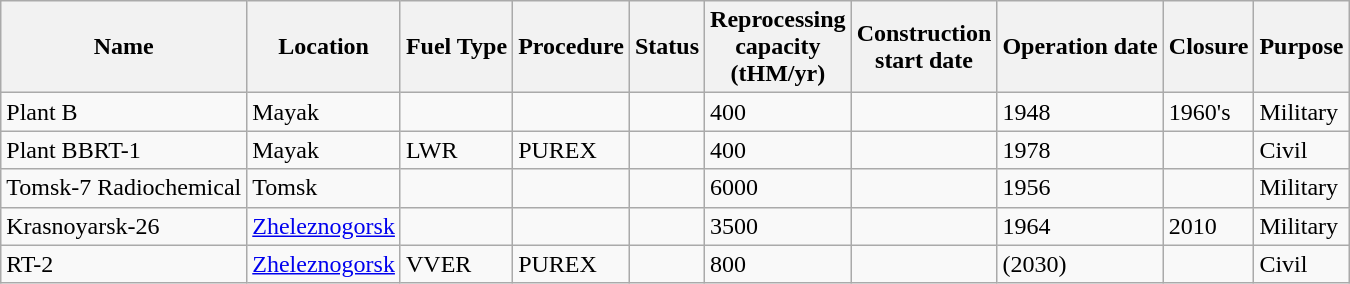<table class="wikitable">
<tr>
<th>Name</th>
<th>Location</th>
<th>Fuel Type</th>
<th>Procedure</th>
<th>Status</th>
<th>Reprocessing<br>capacity <br>(tHM/yr)</th>
<th>Construction<br>start date</th>
<th>Operation date</th>
<th>Closure</th>
<th>Purpose</th>
</tr>
<tr>
<td>Plant B</td>
<td>Mayak</td>
<td></td>
<td></td>
<td></td>
<td>400</td>
<td></td>
<td>1948</td>
<td>1960's</td>
<td>Military</td>
</tr>
<tr>
<td>Plant BBRT-1</td>
<td>Mayak</td>
<td>LWR</td>
<td>PUREX</td>
<td></td>
<td>400</td>
<td></td>
<td>1978</td>
<td></td>
<td>Civil</td>
</tr>
<tr>
<td>Tomsk-7 Radiochemical</td>
<td>Tomsk</td>
<td></td>
<td></td>
<td></td>
<td>6000</td>
<td></td>
<td>1956</td>
<td></td>
<td>Military</td>
</tr>
<tr>
<td>Krasnoyarsk-26</td>
<td><a href='#'>Zheleznogorsk</a></td>
<td></td>
<td></td>
<td></td>
<td>3500</td>
<td></td>
<td>1964</td>
<td>2010</td>
<td>Military</td>
</tr>
<tr>
<td>RT-2</td>
<td><a href='#'>Zheleznogorsk</a></td>
<td>VVER</td>
<td>PUREX</td>
<td></td>
<td>800</td>
<td></td>
<td>(2030)</td>
<td></td>
<td>Civil</td>
</tr>
</table>
